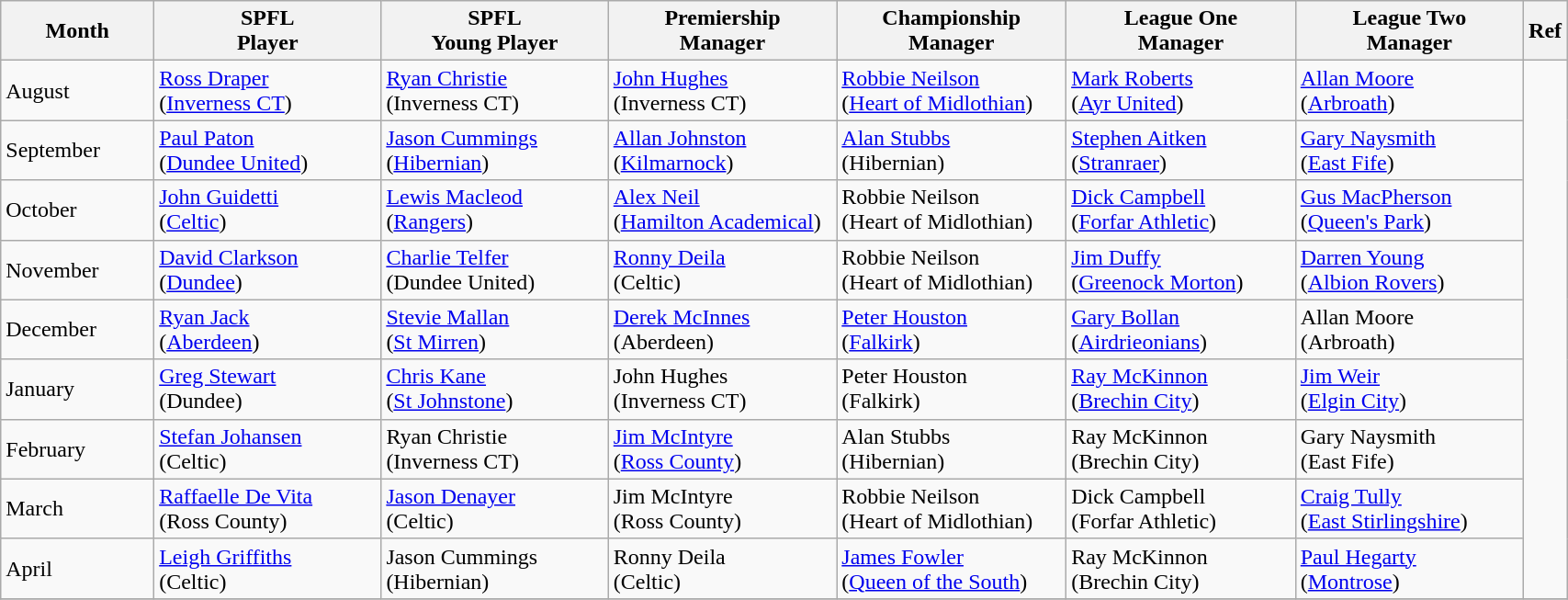<table class="wikitable" style="width: 90%">
<tr>
<th style="width: 10%">Month</th>
<th style="width: 15%">SPFL<br>Player</th>
<th style="width: 15%">SPFL<br>Young Player</th>
<th style="width: 15%">Premiership<br>Manager</th>
<th style="width: 15%">Championship<br>Manager</th>
<th style="width: 15%">League One<br>Manager</th>
<th style="width: 15%">League Two<br>Manager</th>
<th style="width: 15%">Ref</th>
</tr>
<tr>
<td>August</td>
<td><a href='#'>Ross Draper</a><br>(<a href='#'>Inverness CT</a>)</td>
<td><a href='#'>Ryan Christie</a><br>(Inverness CT)</td>
<td><a href='#'>John Hughes</a><br>(Inverness CT)</td>
<td><a href='#'>Robbie Neilson</a><br>(<a href='#'>Heart of Midlothian</a>)</td>
<td><a href='#'>Mark Roberts</a><br>(<a href='#'>Ayr United</a>)</td>
<td><a href='#'>Allan Moore</a><br>(<a href='#'>Arbroath</a>)</td>
<td rowspan="9"></td>
</tr>
<tr>
<td>September</td>
<td><a href='#'>Paul Paton</a><br>(<a href='#'>Dundee United</a>)</td>
<td><a href='#'>Jason Cummings</a><br>(<a href='#'>Hibernian</a>)</td>
<td><a href='#'>Allan Johnston</a><br>(<a href='#'>Kilmarnock</a>)</td>
<td><a href='#'>Alan Stubbs</a><br>(Hibernian)</td>
<td><a href='#'>Stephen Aitken</a><br>(<a href='#'>Stranraer</a>)</td>
<td><a href='#'>Gary Naysmith</a><br>(<a href='#'>East Fife</a>)</td>
</tr>
<tr>
<td>October</td>
<td><a href='#'>John Guidetti</a><br>(<a href='#'>Celtic</a>)</td>
<td><a href='#'>Lewis Macleod</a><br>(<a href='#'>Rangers</a>)</td>
<td><a href='#'>Alex Neil</a><br>(<a href='#'>Hamilton Academical</a>)</td>
<td>Robbie Neilson<br>(Heart of Midlothian)</td>
<td><a href='#'>Dick Campbell</a><br>(<a href='#'>Forfar Athletic</a>)</td>
<td><a href='#'>Gus MacPherson</a><br>(<a href='#'>Queen's Park</a>)</td>
</tr>
<tr>
<td>November</td>
<td><a href='#'>David Clarkson</a><br>(<a href='#'>Dundee</a>)</td>
<td><a href='#'>Charlie Telfer</a><br>(Dundee United)</td>
<td><a href='#'>Ronny Deila</a><br>(Celtic)</td>
<td>Robbie Neilson<br>(Heart of Midlothian)</td>
<td><a href='#'>Jim Duffy</a><br>(<a href='#'>Greenock Morton</a>)</td>
<td><a href='#'>Darren Young</a><br>(<a href='#'>Albion Rovers</a>)</td>
</tr>
<tr>
<td>December</td>
<td><a href='#'>Ryan Jack</a><br>(<a href='#'>Aberdeen</a>)</td>
<td><a href='#'>Stevie Mallan</a><br>(<a href='#'>St Mirren</a>)</td>
<td><a href='#'>Derek McInnes</a><br>(Aberdeen)</td>
<td><a href='#'>Peter Houston</a><br>(<a href='#'>Falkirk</a>)</td>
<td><a href='#'>Gary Bollan</a><br>(<a href='#'>Airdrieonians</a>)</td>
<td>Allan Moore<br>(Arbroath)</td>
</tr>
<tr>
<td>January</td>
<td><a href='#'>Greg Stewart</a><br>(Dundee)</td>
<td><a href='#'>Chris Kane</a><br>(<a href='#'>St Johnstone</a>)</td>
<td>John Hughes<br>(Inverness CT)</td>
<td>Peter Houston<br>(Falkirk)</td>
<td><a href='#'>Ray McKinnon</a><br>(<a href='#'>Brechin City</a>)</td>
<td><a href='#'>Jim Weir</a><br>(<a href='#'>Elgin City</a>)</td>
</tr>
<tr>
<td>February</td>
<td><a href='#'>Stefan Johansen</a><br>(Celtic)</td>
<td>Ryan Christie<br>(Inverness CT)</td>
<td><a href='#'>Jim McIntyre</a><br>(<a href='#'>Ross County</a>)</td>
<td>Alan Stubbs<br>(Hibernian)</td>
<td>Ray McKinnon<br>(Brechin City)</td>
<td>Gary Naysmith<br>(East Fife)</td>
</tr>
<tr>
<td>March</td>
<td><a href='#'>Raffaelle De Vita</a><br>(Ross County)</td>
<td><a href='#'>Jason Denayer</a><br>(Celtic)</td>
<td>Jim McIntyre<br>(Ross County)</td>
<td>Robbie Neilson<br>(Heart of Midlothian)</td>
<td>Dick Campbell<br>(Forfar Athletic)</td>
<td><a href='#'>Craig Tully</a><br>(<a href='#'>East Stirlingshire</a>)</td>
</tr>
<tr>
<td>April</td>
<td><a href='#'>Leigh Griffiths</a><br>(Celtic)</td>
<td>Jason Cummings<br>(Hibernian)</td>
<td>Ronny Deila<br>(Celtic)</td>
<td><a href='#'>James Fowler</a><br>(<a href='#'>Queen of the South</a>)</td>
<td>Ray McKinnon<br>(Brechin City)</td>
<td><a href='#'>Paul Hegarty</a><br>(<a href='#'>Montrose</a>)</td>
</tr>
<tr>
</tr>
</table>
